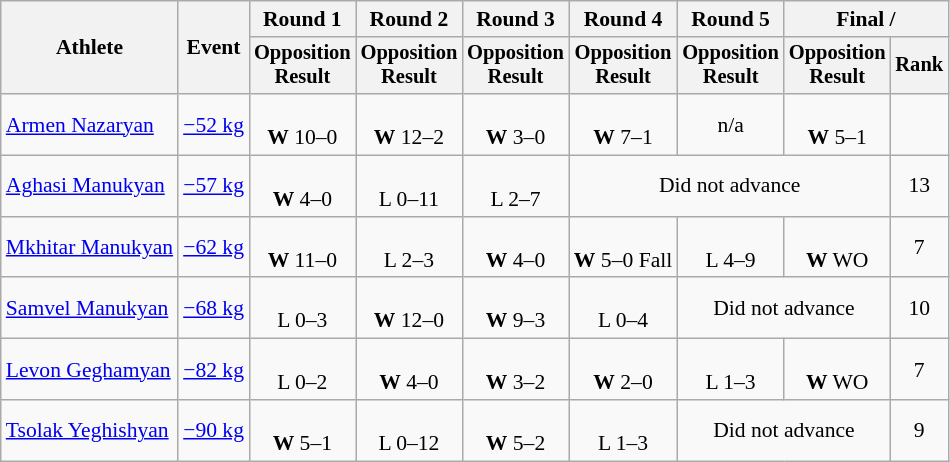<table class="wikitable" style="font-size:90%">
<tr>
<th rowspan="2">Athlete</th>
<th rowspan="2">Event</th>
<th>Round 1</th>
<th>Round 2</th>
<th>Round 3</th>
<th>Round 4</th>
<th>Round 5</th>
<th colspan=2>Final / </th>
</tr>
<tr style="font-size: 95%">
<th>Opposition<br>Result</th>
<th>Opposition<br>Result</th>
<th>Opposition<br>Result</th>
<th>Opposition<br>Result</th>
<th>Opposition<br>Result</th>
<th>Opposition<br>Result</th>
<th>Rank</th>
</tr>
<tr align=center>
<td align=left><a href='#'>Armen Nazaryan</a></td>
<td align=left><a href='#'>−52 kg</a></td>
<td><br> <strong>W</strong> 10–0</td>
<td><br> <strong>W</strong> 12–2</td>
<td><br> <strong>W</strong> 3–0</td>
<td><br> <strong>W</strong> 7–1</td>
<td>n/a</td>
<td><br> <strong>W</strong> 5–1</td>
<td></td>
</tr>
<tr align=center>
<td align=left><a href='#'>Aghasi Manukyan</a></td>
<td align=left><a href='#'>−57 kg</a></td>
<td><br> <strong>W</strong> 4–0</td>
<td><br> L 0–11</td>
<td><br>  L 2–7</td>
<td colspan=3>Did not advance</td>
<td>13</td>
</tr>
<tr align=center>
<td align=left><a href='#'>Mkhitar Manukyan</a></td>
<td align=left><a href='#'>−62 kg</a></td>
<td><br> <strong>W</strong> 11–0</td>
<td><br> L 2–3</td>
<td><br> <strong>W</strong> 4–0</td>
<td><br> <strong>W</strong> 5–0 Fall</td>
<td><br>  L  4–9</td>
<td><br> <strong>W</strong> WO</td>
<td>7</td>
</tr>
<tr align=center>
<td align=left><a href='#'>Samvel Manukyan</a></td>
<td align=left><a href='#'>−68 kg</a></td>
<td><br>  L 0–3</td>
<td><br> <strong>W</strong> 12–0</td>
<td><br> <strong>W</strong> 9–3</td>
<td><br> L 0–4</td>
<td colspan=2>Did not advance</td>
<td>10</td>
</tr>
<tr align=center>
<td align=left><a href='#'>Levon Geghamyan</a></td>
<td align=left><a href='#'>−82 kg</a></td>
<td><br>  L 0–2</td>
<td><br> <strong>W</strong> 4–0</td>
<td><br> <strong>W</strong> 3–2</td>
<td><br> <strong>W</strong> 2–0</td>
<td><br> L 1–3</td>
<td><br> <strong>W</strong> WO</td>
<td>7</td>
</tr>
<tr align=center>
<td align=left><a href='#'>Tsolak Yeghishyan</a></td>
<td align=left><a href='#'>−90 kg</a></td>
<td><br> <strong>W</strong> 5–1</td>
<td><br> L 0–12</td>
<td><br> <strong>W</strong> 5–2</td>
<td><br> L 1–3</td>
<td colspan=2>Did not advance</td>
<td>9</td>
</tr>
</table>
